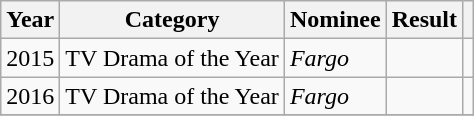<table class="wikitable sortable">
<tr>
<th scope="col">Year</th>
<th scope="col">Category</th>
<th scope="col">Nominee</th>
<th scope="col">Result</th>
<th scope="col" class="unsortable"></th>
</tr>
<tr>
<td>2015</td>
<td scope="row">TV Drama of the Year</td>
<td><em>Fargo</em></td>
<td></td>
<td style="text-align: center;"></td>
</tr>
<tr>
<td>2016</td>
<td scope="row">TV Drama of the Year</td>
<td><em>Fargo</em></td>
<td></td>
<td style="text-align: center;"></td>
</tr>
<tr>
</tr>
</table>
